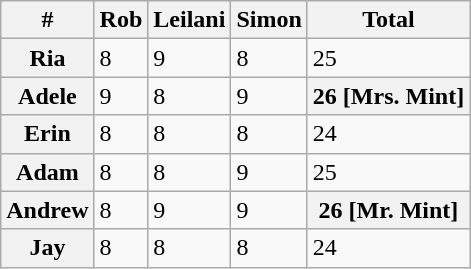<table class="wikitable">
<tr>
<th>#</th>
<th>Rob</th>
<th>Leilani</th>
<th>Simon</th>
<th>Total</th>
</tr>
<tr>
<th>Ria</th>
<td>8</td>
<td>9</td>
<td>8</td>
<td>25</td>
</tr>
<tr>
<th>Adele</th>
<td>9</td>
<td>8</td>
<td>9</td>
<th>26 [Mrs. Mint]</th>
</tr>
<tr>
<th>Erin</th>
<td>8</td>
<td>8</td>
<td>8</td>
<td>24</td>
</tr>
<tr>
<th>Adam</th>
<td>8</td>
<td>8</td>
<td>9</td>
<td>25</td>
</tr>
<tr>
<th>Andrew</th>
<td>8</td>
<td>9</td>
<td>9</td>
<th>26 [Mr. Mint]</th>
</tr>
<tr>
<th>Jay</th>
<td>8</td>
<td>8</td>
<td>8</td>
<td>24</td>
</tr>
</table>
